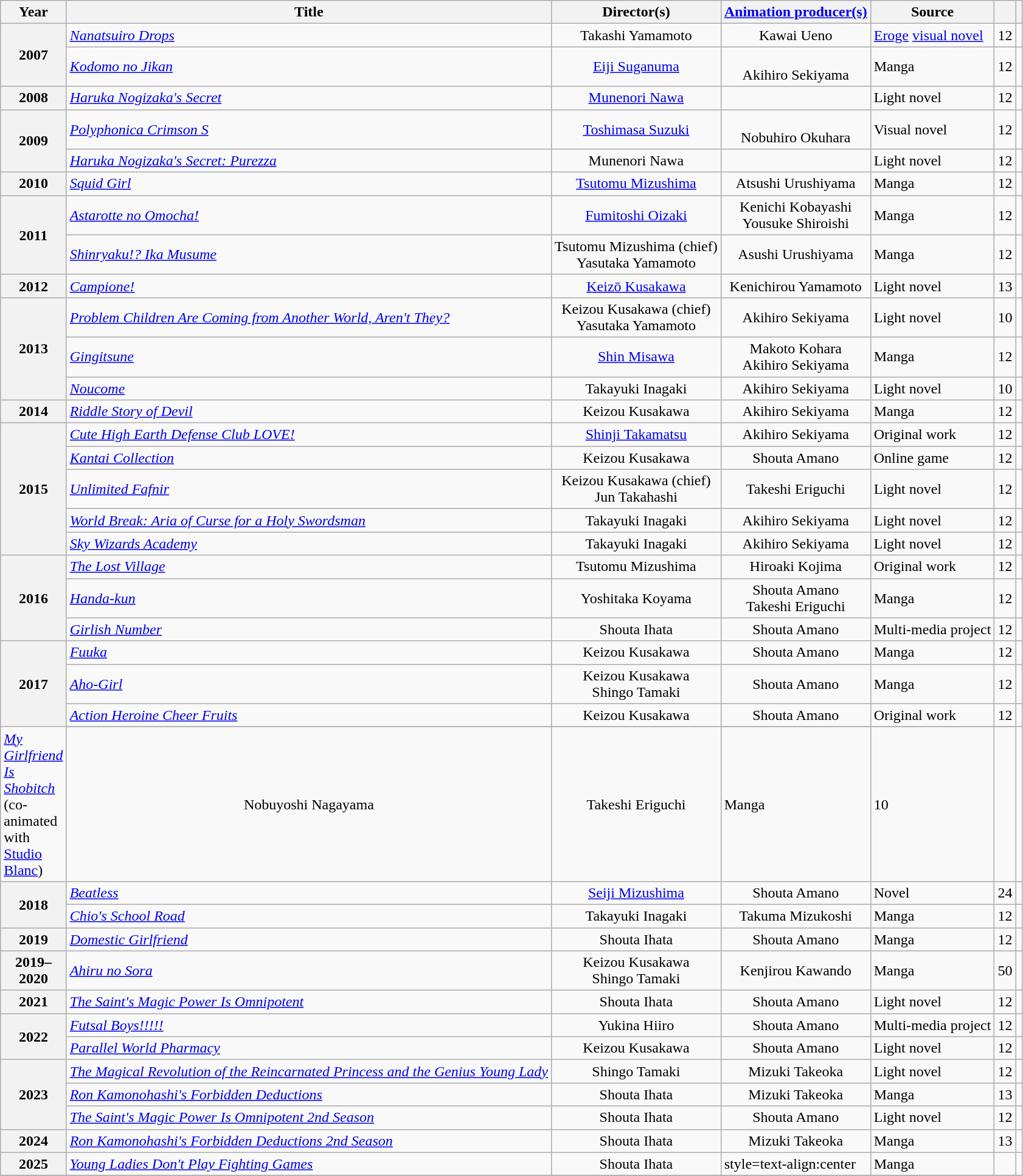<table class="wikitable sortable plainrowheaders">
<tr>
<th scope="col" class="unsortable" width=10>Year</th>
<th scope="col">Title</th>
<th scope="col">Director(s)</th>
<th scope="col"><a href='#'>Animation producer(s)</a></th>
<th scope="col">Source</th>
<th scope="col"></th>
<th scope="col" class="unsortable"></th>
</tr>
<tr>
<th scope="row" rowspan="2">2007</th>
<td><em><a href='#'>Nanatsuiro Drops</a></em></td>
<td style=text-align:center>Takashi Yamamoto</td>
<td style=text-align:center>Kawai Ueno</td>
<td><a href='#'>Eroge</a> <a href='#'>visual novel</a></td>
<td>12</td>
<td></td>
</tr>
<tr>
<td><em><a href='#'>Kodomo no Jikan</a></em></td>
<td style=text-align:center><a href='#'>Eiji Suganuma</a></td>
<td style=text-align:center><br>Akihiro Sekiyama</td>
<td>Manga</td>
<td>12</td>
<td></td>
</tr>
<tr>
<th scope="row">2008</th>
<td><em><a href='#'>Haruka Nogizaka's Secret</a></em></td>
<td style=text-align:center><a href='#'>Munenori Nawa</a></td>
<td></td>
<td>Light novel</td>
<td>12</td>
<td></td>
</tr>
<tr>
<th scope="row" rowspan="2">2009</th>
<td><em><a href='#'>Polyphonica Crimson S</a></em></td>
<td style=text-align:center><a href='#'>Toshimasa Suzuki</a></td>
<td style=text-align:center><br>Nobuhiro Okuhara</td>
<td>Visual novel</td>
<td>12</td>
<td></td>
</tr>
<tr>
<td><em><a href='#'>Haruka Nogizaka's Secret: Purezza</a></em></td>
<td style=text-align:center>Munenori Nawa</td>
<td></td>
<td>Light novel</td>
<td>12</td>
<td></td>
</tr>
<tr>
<th scope="row">2010</th>
<td><em><a href='#'>Squid Girl</a></em></td>
<td style=text-align:center><a href='#'>Tsutomu Mizushima</a></td>
<td style=text-align:center>Atsushi Urushiyama</td>
<td>Manga</td>
<td>12</td>
<td></td>
</tr>
<tr>
<th scope="row" rowspan="2">2011</th>
<td><em><a href='#'>Astarotte no Omocha!</a></em></td>
<td style=text-align:center><a href='#'>Fumitoshi Oizaki</a></td>
<td style=text-align:center>Kenichi Kobayashi<br>Yousuke Shiroishi</td>
<td>Manga</td>
<td>12</td>
<td></td>
</tr>
<tr>
<td><em><a href='#'>Shinryaku!? Ika Musume</a></em></td>
<td style=text-align:center>Tsutomu Mizushima (chief)<br> Yasutaka Yamamoto</td>
<td style=text-align:center>Asushi Urushiyama</td>
<td>Manga</td>
<td>12</td>
<td></td>
</tr>
<tr>
<th scope="row">2012</th>
<td><em><a href='#'>Campione!</a></em></td>
<td style=text-align:center><a href='#'>Keizō Kusakawa</a></td>
<td style=text-align:center>Kenichirou Yamamoto</td>
<td>Light novel</td>
<td>13</td>
<td></td>
</tr>
<tr>
<th scope="row" rowspan="3">2013</th>
<td><em><a href='#'>Problem Children Are Coming from Another World, Aren't They?</a></em></td>
<td style=text-align:center>Keizou Kusakawa (chief)<br> Yasutaka Yamamoto</td>
<td style=text-align:center>Akihiro Sekiyama</td>
<td>Light novel</td>
<td>10</td>
<td></td>
</tr>
<tr>
<td><em><a href='#'>Gingitsune</a></em></td>
<td style=text-align:center><a href='#'>Shin Misawa</a></td>
<td style=text-align:center>Makoto Kohara<br>Akihiro Sekiyama</td>
<td>Manga</td>
<td>12</td>
<td></td>
</tr>
<tr>
<td><em><a href='#'>Noucome</a></em></td>
<td style=text-align:center>Takayuki Inagaki</td>
<td style=text-align:center>Akihiro Sekiyama</td>
<td>Light novel</td>
<td>10</td>
<td></td>
</tr>
<tr>
<th scope="row">2014</th>
<td><em><a href='#'>Riddle Story of Devil</a></em></td>
<td style=text-align:center>Keizou Kusakawa</td>
<td style=text-align:center>Akihiro Sekiyama</td>
<td>Manga</td>
<td>12</td>
<td></td>
</tr>
<tr>
<th scope="row" rowspan="5">2015</th>
<td><em><a href='#'>Cute High Earth Defense Club LOVE!</a></em></td>
<td style=text-align:center><a href='#'>Shinji Takamatsu</a></td>
<td style=text-align:center>Akihiro Sekiyama</td>
<td>Original work</td>
<td>12</td>
<td></td>
</tr>
<tr>
<td><em><a href='#'>Kantai Collection</a></em></td>
<td style=text-align:center>Keizou Kusakawa</td>
<td style=text-align:center>Shouta Amano</td>
<td>Online game</td>
<td>12</td>
<td></td>
</tr>
<tr>
<td><em><a href='#'>Unlimited Fafnir</a></em></td>
<td style=text-align:center>Keizou Kusakawa (chief)<br> Jun Takahashi</td>
<td style=text-align:center>Takeshi Eriguchi</td>
<td>Light novel</td>
<td>12</td>
<td></td>
</tr>
<tr>
<td><em><a href='#'>World Break: Aria of Curse for a Holy Swordsman</a></em></td>
<td style=text-align:center>Takayuki Inagaki</td>
<td style=text-align:center>Akihiro Sekiyama</td>
<td>Light novel</td>
<td>12</td>
<td></td>
</tr>
<tr>
<td><em><a href='#'>Sky Wizards Academy</a></em></td>
<td style=text-align:center>Takayuki Inagaki</td>
<td style=text-align:center>Akihiro Sekiyama</td>
<td>Light novel</td>
<td>12</td>
<td></td>
</tr>
<tr>
<th scope="row" rowspan="3">2016</th>
<td><em><a href='#'>The Lost Village</a></em></td>
<td style=text-align:center>Tsutomu Mizushima</td>
<td style=text-align:center>Hiroaki Kojima</td>
<td>Original work</td>
<td>12</td>
<td></td>
</tr>
<tr>
<td><em><a href='#'>Handa-kun</a></em></td>
<td style=text-align:center>Yoshitaka Koyama</td>
<td style=text-align:center>Shouta Amano<br>Takeshi Eriguchi</td>
<td>Manga</td>
<td>12</td>
<td></td>
</tr>
<tr>
<td><em><a href='#'>Girlish Number</a></em></td>
<td style=text-align:center>Shouta Ihata</td>
<td style=text-align:center>Shouta Amano</td>
<td>Multi-media project</td>
<td>12</td>
<td></td>
</tr>
<tr>
<th scope="row" rowspan="4">2017</th>
<td><em><a href='#'>Fuuka</a></em></td>
<td style=text-align:center>Keizou Kusakawa</td>
<td style=text-align:center>Shouta Amano</td>
<td>Manga</td>
<td>12</td>
<td></td>
</tr>
<tr>
<td><em><a href='#'>Aho-Girl</a></em></td>
<td style=text-align:center>Keizou Kusakawa <br> Shingo Tamaki</td>
<td style=text-align:center>Shouta Amano</td>
<td>Manga</td>
<td>12</td>
<td></td>
</tr>
<tr>
<td><em><a href='#'>Action Heroine Cheer Fruits</a></em></td>
<td style=text-align:center>Keizou Kusakawa</td>
<td style=text-align:center>Shouta Amano</td>
<td>Original work</td>
<td>12</td>
<td></td>
</tr>
<tr>
</tr>
<tr>
<td><em><a href='#'>My Girlfriend Is Shobitch</a></em> (co-animated with <a href='#'>Studio Blanc</a>)</td>
<td style=text-align:center>Nobuyoshi Nagayama</td>
<td style=text-align:center>Takeshi Eriguchi</td>
<td>Manga</td>
<td>10</td>
<td></td>
</tr>
<tr>
<th scope="row" rowspan="2">2018</th>
<td><em><a href='#'>Beatless</a></em></td>
<td style=text-align:center><a href='#'>Seiji Mizushima</a></td>
<td style=text-align:center>Shouta Amano</td>
<td>Novel</td>
<td>24</td>
<td></td>
</tr>
<tr>
<td><em><a href='#'>Chio's School Road</a></em></td>
<td style=text-align:center>Takayuki Inagaki</td>
<td style=text-align:center>Takuma Mizukoshi</td>
<td>Manga</td>
<td>12</td>
<td></td>
</tr>
<tr>
<th scope="row">2019</th>
<td><em><a href='#'>Domestic Girlfriend</a></em></td>
<td style=text-align:center>Shouta Ihata</td>
<td style=text-align:center>Shouta Amano</td>
<td>Manga</td>
<td>12</td>
<td></td>
</tr>
<tr>
<th scope="row">2019–2020</th>
<td><em><a href='#'>Ahiru no Sora</a></em></td>
<td style=text-align:center>Keizou Kusakawa <br> Shingo Tamaki</td>
<td style=text-align:center>Kenjirou Kawando</td>
<td>Manga</td>
<td>50</td>
<td></td>
</tr>
<tr>
<th scope="row">2021</th>
<td><em><a href='#'>The Saint's Magic Power Is Omnipotent</a></em></td>
<td style=text-align:center>Shouta Ihata</td>
<td style=text-align:center>Shouta Amano</td>
<td>Light novel</td>
<td>12</td>
<td></td>
</tr>
<tr>
<th scope="row" rowspan="2">2022</th>
<td><em><a href='#'>Futsal Boys!!!!!</a></em></td>
<td style=text-align:center>Yukina Hiiro</td>
<td style=text-align:center>Shouta Amano</td>
<td>Multi-media project</td>
<td>12</td>
<td></td>
</tr>
<tr>
<td><em><a href='#'>Parallel World Pharmacy</a></em></td>
<td style=text-align:center>Keizou Kusakawa</td>
<td style=text-align:center>Shouta Amano</td>
<td>Light novel</td>
<td>12</td>
<td></td>
</tr>
<tr>
<th scope="row" rowspan="3">2023</th>
<td><em><a href='#'>The Magical Revolution of the Reincarnated Princess and the Genius Young Lady</a></em></td>
<td style=text-align:center>Shingo Tamaki</td>
<td style=text-align:center>Mizuki Takeoka</td>
<td>Light novel</td>
<td>12</td>
<td></td>
</tr>
<tr>
<td><em><a href='#'>Ron Kamonohashi's Forbidden Deductions</a></em></td>
<td style=text-align:center>Shouta Ihata</td>
<td style=text-align:center>Mizuki Takeoka</td>
<td>Manga</td>
<td>13</td>
<td></td>
</tr>
<tr>
<td><em><a href='#'>The Saint's Magic Power Is Omnipotent 2nd Season</a></em></td>
<td style=text-align:center>Shouta Ihata</td>
<td style=text-align:center>Shouta Amano</td>
<td>Light novel</td>
<td>12</td>
<td></td>
</tr>
<tr>
<th scope="row">2024</th>
<td><em><a href='#'>Ron Kamonohashi's Forbidden Deductions 2nd Season</a></em></td>
<td style=text-align:center>Shouta Ihata</td>
<td style=text-align:center>Mizuki Takeoka</td>
<td>Manga</td>
<td>13</td>
<td></td>
</tr>
<tr>
<th scope="row">2025</th>
<td><em><a href='#'>Young Ladies Don't Play Fighting Games</a></em></td>
<td style=text-align:center>Shouta Ihata</td>
<td>style=text-align:center </td>
<td>Manga</td>
<td></td>
<td></td>
</tr>
<tr>
</tr>
</table>
